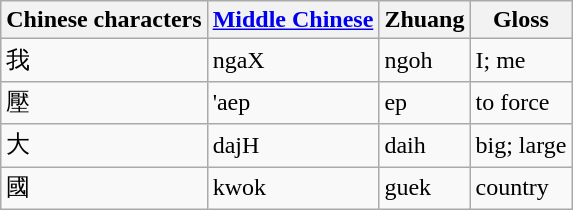<table class="wikitable">
<tr>
<th>Chinese characters</th>
<th><a href='#'>Middle Chinese</a></th>
<th>Zhuang</th>
<th>Gloss</th>
</tr>
<tr>
<td>我</td>
<td>ngaX</td>
<td>ngoh</td>
<td>I; me</td>
</tr>
<tr>
<td>壓</td>
<td>'aep</td>
<td>ep</td>
<td>to force</td>
</tr>
<tr>
<td>大</td>
<td>dajH</td>
<td>daih</td>
<td>big; large</td>
</tr>
<tr>
<td>國</td>
<td>kwok</td>
<td>guek</td>
<td>country</td>
</tr>
</table>
